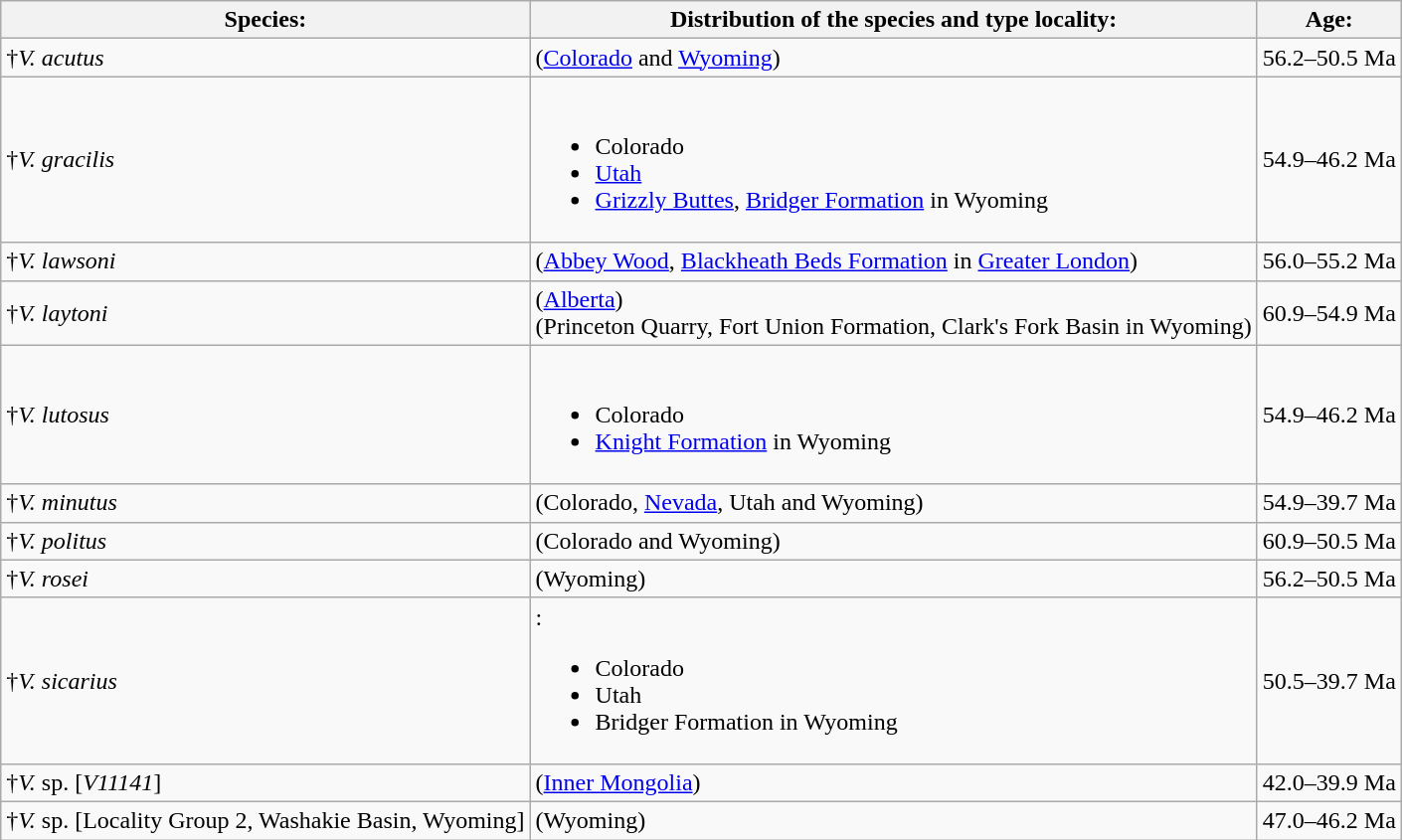<table class="wikitable">
<tr>
<th>Species:</th>
<th>Distribution of the species and type locality:</th>
<th>Age:</th>
</tr>
<tr style="vertical-align:center;">
<td>†<em>V. acutus</em> </td>
<td> (<a href='#'>Colorado</a> and <a href='#'>Wyoming</a>)</td>
<td>56.2–50.5 Ma</td>
</tr>
<tr style="vertical-align:center;">
<td>†<em>V. gracilis</em> </td>
<td><br><ul><li>Colorado</li><li><a href='#'>Utah</a></li><li><a href='#'>Grizzly Buttes</a>, <a href='#'>Bridger Formation</a> in Wyoming</li></ul></td>
<td>54.9–46.2 Ma</td>
</tr>
<tr style="vertical-align:center;">
<td>†<em>V. lawsoni</em> </td>
<td> (<a href='#'>Abbey Wood</a>, <a href='#'>Blackheath Beds Formation</a> in <a href='#'>Greater London</a>)</td>
<td>56.0–55.2 Ma</td>
</tr>
<tr style="vertical-align:center;">
<td>†<em>V. laytoni</em> </td>
<td> (<a href='#'>Alberta</a>)<br> (Princeton Quarry, Fort Union Formation, Clark's Fork Basin in Wyoming)</td>
<td>60.9–54.9 Ma</td>
</tr>
<tr style="vertical-align:center;">
<td>†<em>V. lutosus</em> </td>
<td><br><ul><li>Colorado</li><li><a href='#'>Knight Formation</a> in Wyoming</li></ul></td>
<td>54.9–46.2 Ma</td>
</tr>
<tr style="vertical-align:center;">
<td>†<em>V. minutus</em> </td>
<td> (Colorado, <a href='#'>Nevada</a>, Utah and Wyoming)</td>
<td>54.9–39.7 Ma</td>
</tr>
<tr style="vertical-align:center;">
<td>†<em>V. politus</em> </td>
<td> (Colorado and Wyoming)</td>
<td>60.9–50.5 Ma</td>
</tr>
<tr style="vertical-align:center;">
<td>†<em>V. rosei</em> </td>
<td> (Wyoming)</td>
<td>56.2–50.5 Ma</td>
</tr>
<tr style="vertical-align:center;">
<td>†<em>V. sicarius</em> </td>
<td>:<br><ul><li>Colorado</li><li>Utah</li><li>Bridger Formation in Wyoming</li></ul></td>
<td>50.5–39.7 Ma</td>
</tr>
<tr style="vertical-align:center;">
<td>†<em>V.</em> sp. [<em>V11141</em>] </td>
<td> (<a href='#'>Inner Mongolia</a>)</td>
<td>42.0–39.9 Ma</td>
</tr>
<tr style="vertical-align:center;">
<td>†<em>V.</em> sp. [Locality Group 2, Washakie Basin, Wyoming] </td>
<td> (Wyoming)</td>
<td>47.0–46.2 Ma</td>
</tr>
</table>
